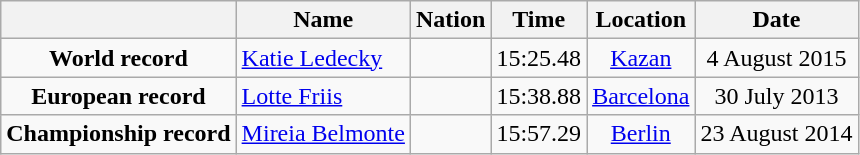<table class=wikitable style=text-align:center>
<tr>
<th></th>
<th>Name</th>
<th>Nation</th>
<th>Time</th>
<th>Location</th>
<th>Date</th>
</tr>
<tr>
<td><strong>World record</strong></td>
<td align=left><a href='#'>Katie Ledecky</a></td>
<td align=left></td>
<td align=left>15:25.48</td>
<td><a href='#'>Kazan</a></td>
<td>4 August 2015</td>
</tr>
<tr>
<td><strong>European record</strong></td>
<td align=left><a href='#'>Lotte Friis</a></td>
<td align=left></td>
<td align=left>15:38.88</td>
<td><a href='#'>Barcelona</a></td>
<td>30 July 2013</td>
</tr>
<tr>
<td><strong>Championship record</strong></td>
<td align=left><a href='#'>Mireia Belmonte</a></td>
<td align=left></td>
<td align=left>15:57.29</td>
<td><a href='#'>Berlin</a></td>
<td>23 August 2014</td>
</tr>
</table>
